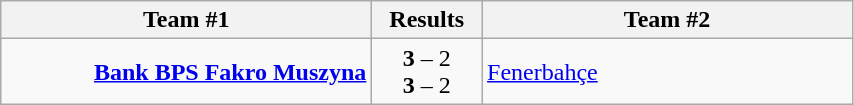<table class="wikitable" style="border-collapse: collapse;">
<tr>
<th align="right" width="240">Team #1</th>
<th>  Results  </th>
<th align="left" width="240">Team #2</th>
</tr>
<tr>
<td align="right"><strong><a href='#'>Bank BPS Fakro Muszyna</a></strong> </td>
<td align="center"><strong>3</strong> – 2 <br> <strong>3</strong> – 2</td>
<td>  <a href='#'>Fenerbahçe</a></td>
</tr>
</table>
